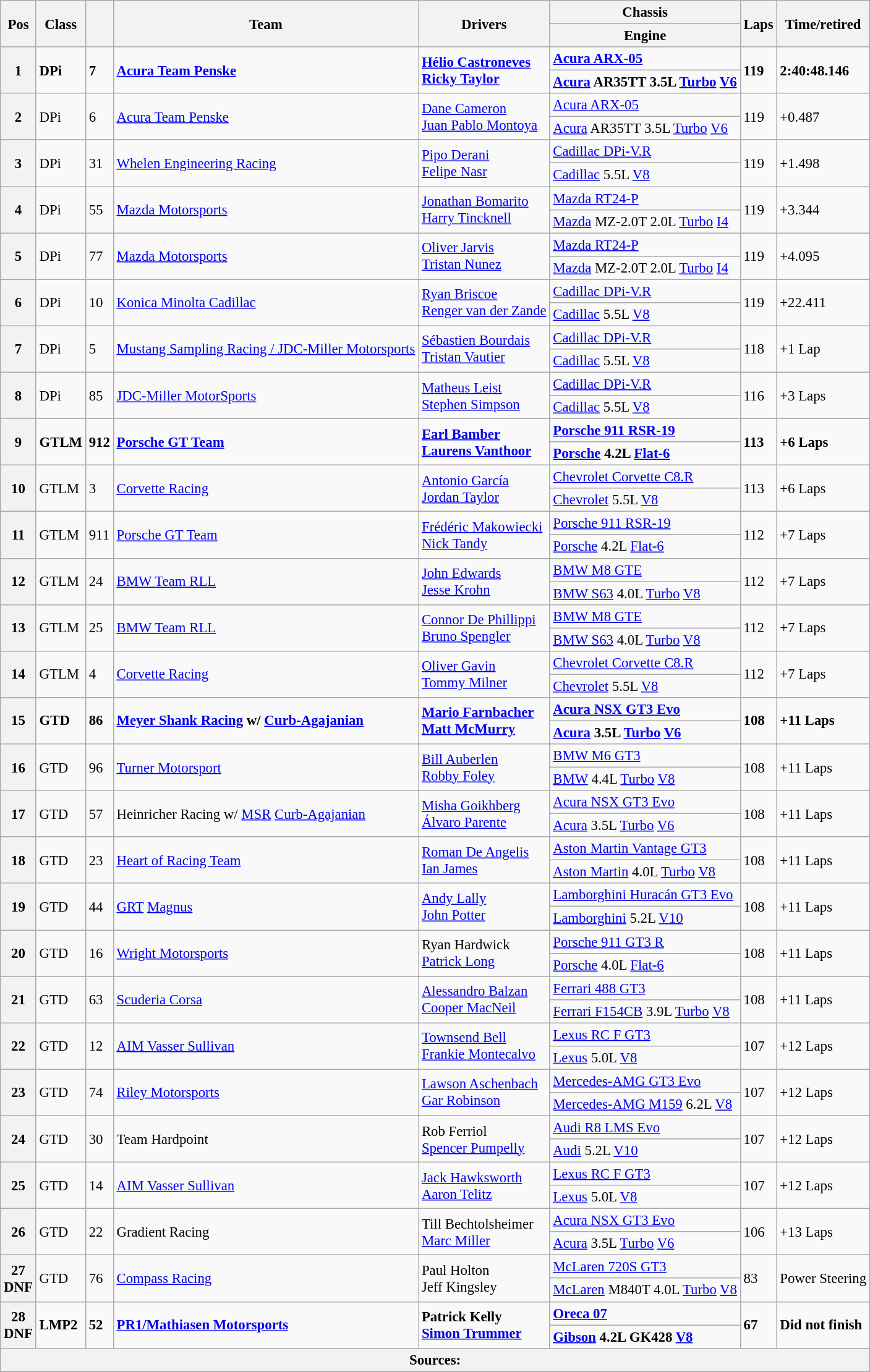<table class="wikitable" style="font-size: 95%;">
<tr>
<th rowspan=2>Pos</th>
<th rowspan=2>Class</th>
<th rowspan=2></th>
<th rowspan=2>Team</th>
<th rowspan=2>Drivers</th>
<th>Chassis</th>
<th rowspan=2>Laps</th>
<th rowspan=2>Time/retired</th>
</tr>
<tr>
<th>Engine</th>
</tr>
<tr style="font-weight:bold">
<th rowspan=2>1</th>
<td rowspan=2>DPi</td>
<td rowspan=2>7</td>
<td rowspan=2> <a href='#'>Acura Team Penske</a></td>
<td rowspan=2> <a href='#'>Hélio Castroneves</a><br> <a href='#'>Ricky Taylor</a></td>
<td><a href='#'>Acura ARX-05</a></td>
<td rowspan=2>119</td>
<td rowspan=2>2:40:48.146</td>
</tr>
<tr style="font-weight:bold">
<td><a href='#'>Acura</a> AR35TT 3.5L <a href='#'>Turbo</a> <a href='#'>V6</a></td>
</tr>
<tr>
<th rowspan=2>2</th>
<td rowspan=2>DPi</td>
<td rowspan=2>6</td>
<td rowspan=2> <a href='#'>Acura Team Penske</a></td>
<td rowspan=2> <a href='#'>Dane Cameron</a><br> <a href='#'>Juan Pablo Montoya</a></td>
<td><a href='#'>Acura ARX-05</a></td>
<td rowspan=2>119</td>
<td rowspan=2>+0.487</td>
</tr>
<tr>
<td><a href='#'>Acura</a> AR35TT 3.5L <a href='#'>Turbo</a> <a href='#'>V6</a></td>
</tr>
<tr>
<th rowspan=2>3</th>
<td rowspan=2>DPi</td>
<td rowspan=2>31</td>
<td rowspan=2> <a href='#'>Whelen Engineering Racing</a></td>
<td rowspan=2> <a href='#'>Pipo Derani</a><br> <a href='#'>Felipe Nasr</a></td>
<td><a href='#'>Cadillac DPi-V.R</a></td>
<td rowspan=2>119</td>
<td rowspan=2>+1.498</td>
</tr>
<tr>
<td><a href='#'>Cadillac</a> 5.5L <a href='#'>V8</a></td>
</tr>
<tr>
<th rowspan=2>4</th>
<td rowspan=2>DPi</td>
<td rowspan=2>55</td>
<td rowspan=2> <a href='#'>Mazda Motorsports</a></td>
<td rowspan=2> <a href='#'>Jonathan Bomarito</a><br> <a href='#'>Harry Tincknell</a></td>
<td><a href='#'>Mazda RT24-P</a></td>
<td rowspan=2>119</td>
<td rowspan=2>+3.344</td>
</tr>
<tr>
<td><a href='#'>Mazda</a> MZ-2.0T 2.0L <a href='#'>Turbo</a> <a href='#'>I4</a></td>
</tr>
<tr>
<th rowspan=2>5</th>
<td rowspan=2>DPi</td>
<td rowspan=2>77</td>
<td rowspan=2> <a href='#'>Mazda Motorsports</a></td>
<td rowspan=2> <a href='#'>Oliver Jarvis</a><br> <a href='#'>Tristan Nunez</a></td>
<td><a href='#'>Mazda RT24-P</a></td>
<td rowspan=2>119</td>
<td rowspan=2>+4.095</td>
</tr>
<tr>
<td><a href='#'>Mazda</a> MZ-2.0T 2.0L <a href='#'>Turbo</a> <a href='#'>I4</a></td>
</tr>
<tr>
<th rowspan=2>6</th>
<td rowspan=2>DPi</td>
<td rowspan=2>10</td>
<td rowspan=2> <a href='#'>Konica Minolta Cadillac</a></td>
<td rowspan=2> <a href='#'>Ryan Briscoe</a><br> <a href='#'>Renger van der Zande</a></td>
<td><a href='#'>Cadillac DPi-V.R</a></td>
<td rowspan=2>119</td>
<td rowspan=2>+22.411</td>
</tr>
<tr>
<td><a href='#'>Cadillac</a> 5.5L <a href='#'>V8</a></td>
</tr>
<tr>
<th rowspan=2>7</th>
<td rowspan=2>DPi</td>
<td rowspan=2>5</td>
<td rowspan=2> <a href='#'>Mustang Sampling Racing / JDC-Miller Motorsports</a></td>
<td rowspan=2> <a href='#'>Sébastien Bourdais</a><br> <a href='#'>Tristan Vautier</a></td>
<td><a href='#'>Cadillac DPi-V.R</a></td>
<td rowspan=2>118</td>
<td rowspan=2>+1 Lap</td>
</tr>
<tr>
<td><a href='#'>Cadillac</a> 5.5L <a href='#'>V8</a></td>
</tr>
<tr>
<th rowspan=2>8</th>
<td rowspan=2>DPi</td>
<td rowspan=2>85</td>
<td rowspan=2> <a href='#'>JDC-Miller MotorSports</a></td>
<td rowspan=2> <a href='#'>Matheus Leist</a><br> <a href='#'>Stephen Simpson</a></td>
<td><a href='#'>Cadillac DPi-V.R</a></td>
<td rowspan=2>116</td>
<td rowspan=2>+3 Laps</td>
</tr>
<tr>
<td><a href='#'>Cadillac</a> 5.5L <a href='#'>V8</a></td>
</tr>
<tr style="font-weight:bold">
<th rowspan=2>9</th>
<td rowspan=2>GTLM</td>
<td rowspan=2>912</td>
<td rowspan=2> <a href='#'>Porsche GT Team</a></td>
<td rowspan=2> <a href='#'>Earl Bamber</a><br> <a href='#'>Laurens Vanthoor</a></td>
<td><a href='#'>Porsche 911 RSR-19</a></td>
<td rowspan=2>113</td>
<td rowspan=2>+6 Laps</td>
</tr>
<tr style="font-weight:bold">
<td><a href='#'>Porsche</a> 4.2L <a href='#'>Flat-6</a></td>
</tr>
<tr>
<th rowspan=2>10</th>
<td rowspan=2>GTLM</td>
<td rowspan=2>3</td>
<td rowspan=2> <a href='#'>Corvette Racing</a></td>
<td rowspan=2> <a href='#'>Antonio García</a><br> <a href='#'>Jordan Taylor</a></td>
<td><a href='#'>Chevrolet Corvette C8.R</a></td>
<td rowspan=2>113</td>
<td rowspan=2>+6 Laps</td>
</tr>
<tr>
<td><a href='#'>Chevrolet</a> 5.5L <a href='#'>V8</a></td>
</tr>
<tr>
<th rowspan=2>11</th>
<td rowspan=2>GTLM</td>
<td rowspan=2>911</td>
<td rowspan=2> <a href='#'>Porsche GT Team</a></td>
<td rowspan=2> <a href='#'>Frédéric Makowiecki</a><br> <a href='#'>Nick Tandy</a></td>
<td><a href='#'>Porsche 911 RSR-19</a></td>
<td rowspan=2>112</td>
<td rowspan=2>+7 Laps</td>
</tr>
<tr>
<td><a href='#'>Porsche</a> 4.2L <a href='#'>Flat-6</a></td>
</tr>
<tr>
<th rowspan=2>12</th>
<td rowspan=2>GTLM</td>
<td rowspan=2>24</td>
<td rowspan=2> <a href='#'>BMW Team RLL</a></td>
<td rowspan=2> <a href='#'>John Edwards</a><br> <a href='#'>Jesse Krohn</a></td>
<td><a href='#'>BMW M8 GTE</a></td>
<td rowspan=2>112</td>
<td rowspan=2>+7 Laps</td>
</tr>
<tr>
<td><a href='#'>BMW S63</a> 4.0L <a href='#'>Turbo</a> <a href='#'>V8</a></td>
</tr>
<tr>
<th rowspan=2>13</th>
<td rowspan=2>GTLM</td>
<td rowspan=2>25</td>
<td rowspan=2> <a href='#'>BMW Team RLL</a></td>
<td rowspan=2> <a href='#'>Connor De Phillippi</a><br> <a href='#'>Bruno Spengler</a></td>
<td><a href='#'>BMW M8 GTE</a></td>
<td rowspan=2>112</td>
<td rowspan=2>+7 Laps</td>
</tr>
<tr>
<td><a href='#'>BMW S63</a> 4.0L <a href='#'>Turbo</a> <a href='#'>V8</a></td>
</tr>
<tr>
<th rowspan=2>14</th>
<td rowspan=2>GTLM</td>
<td rowspan=2>4</td>
<td rowspan=2> <a href='#'>Corvette Racing</a></td>
<td rowspan=2> <a href='#'>Oliver Gavin</a><br> <a href='#'>Tommy Milner</a></td>
<td><a href='#'>Chevrolet Corvette C8.R</a></td>
<td rowspan=2>112</td>
<td rowspan=2>+7 Laps</td>
</tr>
<tr>
<td><a href='#'>Chevrolet</a> 5.5L <a href='#'>V8</a></td>
</tr>
<tr style="font-weight:bold">
<th rowspan=2>15</th>
<td rowspan=2>GTD</td>
<td rowspan=2>86</td>
<td rowspan=2> <a href='#'>Meyer Shank Racing</a> w/ <a href='#'>Curb-Agajanian</a></td>
<td rowspan=2> <a href='#'>Mario Farnbacher</a><br> <a href='#'>Matt McMurry</a></td>
<td><a href='#'>Acura NSX GT3 Evo</a></td>
<td rowspan=2>108</td>
<td rowspan=2>+11 Laps</td>
</tr>
<tr style="font-weight:bold">
<td><a href='#'>Acura</a> 3.5L <a href='#'>Turbo</a> <a href='#'>V6</a></td>
</tr>
<tr>
<th rowspan=2>16</th>
<td rowspan=2>GTD</td>
<td rowspan=2>96</td>
<td rowspan=2> <a href='#'>Turner Motorsport</a></td>
<td rowspan=2> <a href='#'>Bill Auberlen</a><br> <a href='#'>Robby Foley</a></td>
<td><a href='#'>BMW M6 GT3</a></td>
<td rowspan=2>108</td>
<td rowspan=2>+11 Laps</td>
</tr>
<tr>
<td><a href='#'>BMW</a> 4.4L <a href='#'>Turbo</a> <a href='#'>V8</a></td>
</tr>
<tr>
<th rowspan=2>17</th>
<td rowspan=2>GTD</td>
<td rowspan=2>57</td>
<td rowspan=2> Heinricher Racing w/ <a href='#'>MSR</a> <a href='#'>Curb-Agajanian</a></td>
<td rowspan=2> <a href='#'>Misha Goikhberg</a><br> <a href='#'>Álvaro Parente</a></td>
<td><a href='#'>Acura NSX GT3 Evo</a></td>
<td rowspan=2>108</td>
<td rowspan=2>+11 Laps</td>
</tr>
<tr>
<td><a href='#'>Acura</a> 3.5L <a href='#'>Turbo</a> <a href='#'>V6</a></td>
</tr>
<tr>
<th rowspan=2>18</th>
<td rowspan=2>GTD</td>
<td rowspan=2>23</td>
<td rowspan=2> <a href='#'>Heart of Racing Team</a></td>
<td rowspan=2> <a href='#'>Roman De Angelis</a><br> <a href='#'>Ian James</a></td>
<td><a href='#'>Aston Martin Vantage GT3</a></td>
<td rowspan=2>108</td>
<td rowspan=2>+11 Laps</td>
</tr>
<tr>
<td><a href='#'>Aston Martin</a> 4.0L <a href='#'>Turbo</a> <a href='#'>V8</a></td>
</tr>
<tr>
<th rowspan=2>19</th>
<td rowspan=2>GTD</td>
<td rowspan=2>44</td>
<td rowspan=2> <a href='#'>GRT</a> <a href='#'>Magnus</a></td>
<td rowspan=2> <a href='#'>Andy Lally</a><br> <a href='#'>John Potter</a></td>
<td><a href='#'>Lamborghini Huracán GT3 Evo</a></td>
<td rowspan=2>108</td>
<td rowspan=2>+11 Laps</td>
</tr>
<tr>
<td><a href='#'>Lamborghini</a> 5.2L <a href='#'>V10</a></td>
</tr>
<tr>
<th rowspan=2>20</th>
<td rowspan=2>GTD</td>
<td rowspan=2>16</td>
<td rowspan=2> <a href='#'>Wright Motorsports</a></td>
<td rowspan=2> Ryan Hardwick<br> <a href='#'>Patrick Long</a></td>
<td><a href='#'>Porsche 911 GT3 R</a></td>
<td rowspan=2>108</td>
<td rowspan=2>+11 Laps</td>
</tr>
<tr>
<td><a href='#'>Porsche</a> 4.0L <a href='#'>Flat-6</a></td>
</tr>
<tr>
<th rowspan=2>21</th>
<td rowspan=2>GTD</td>
<td rowspan=2>63</td>
<td rowspan=2> <a href='#'>Scuderia Corsa</a></td>
<td rowspan=2> <a href='#'>Alessandro Balzan</a><br> <a href='#'>Cooper MacNeil</a></td>
<td><a href='#'>Ferrari 488 GT3</a></td>
<td rowspan=2>108</td>
<td rowspan=2>+11 Laps</td>
</tr>
<tr>
<td><a href='#'>Ferrari F154CB</a> 3.9L <a href='#'>Turbo</a> <a href='#'>V8</a></td>
</tr>
<tr>
<th rowspan=2>22</th>
<td rowspan=2>GTD</td>
<td rowspan=2>12</td>
<td rowspan=2> <a href='#'>AIM Vasser Sullivan</a></td>
<td rowspan=2> <a href='#'>Townsend Bell</a><br> <a href='#'>Frankie Montecalvo</a></td>
<td><a href='#'>Lexus RC F GT3</a></td>
<td rowspan=2>107</td>
<td rowspan=2>+12 Laps</td>
</tr>
<tr>
<td><a href='#'>Lexus</a> 5.0L <a href='#'>V8</a></td>
</tr>
<tr>
<th rowspan=2>23</th>
<td rowspan=2>GTD</td>
<td rowspan=2>74</td>
<td rowspan=2> <a href='#'>Riley Motorsports</a></td>
<td rowspan=2> <a href='#'>Lawson Aschenbach</a><br> <a href='#'>Gar Robinson</a></td>
<td><a href='#'>Mercedes-AMG GT3 Evo</a></td>
<td rowspan=2>107</td>
<td rowspan=2>+12 Laps</td>
</tr>
<tr>
<td><a href='#'>Mercedes-AMG M159</a> 6.2L <a href='#'>V8</a></td>
</tr>
<tr>
<th rowspan=2>24</th>
<td rowspan=2>GTD</td>
<td rowspan=2>30</td>
<td rowspan=2> Team Hardpoint</td>
<td rowspan=2> Rob Ferriol<br> <a href='#'>Spencer Pumpelly</a></td>
<td><a href='#'>Audi R8 LMS Evo</a></td>
<td rowspan=2>107</td>
<td rowspan=2>+12 Laps</td>
</tr>
<tr>
<td><a href='#'>Audi</a> 5.2L <a href='#'>V10</a></td>
</tr>
<tr>
<th rowspan=2>25</th>
<td rowspan=2>GTD</td>
<td rowspan=2>14</td>
<td rowspan=2> <a href='#'>AIM Vasser Sullivan</a></td>
<td rowspan=2> <a href='#'>Jack Hawksworth</a><br> <a href='#'>Aaron Telitz</a></td>
<td><a href='#'>Lexus RC F GT3</a></td>
<td rowspan=2>107</td>
<td rowspan=2>+12 Laps</td>
</tr>
<tr>
<td><a href='#'>Lexus</a> 5.0L <a href='#'>V8</a></td>
</tr>
<tr>
<th rowspan=2>26</th>
<td rowspan=2>GTD</td>
<td rowspan=2>22</td>
<td rowspan=2> Gradient Racing</td>
<td rowspan=2> Till Bechtolsheimer<br> <a href='#'>Marc Miller</a></td>
<td><a href='#'>Acura NSX GT3 Evo</a></td>
<td rowspan=2>106</td>
<td rowspan=2>+13 Laps</td>
</tr>
<tr>
<td><a href='#'>Acura</a> 3.5L <a href='#'>Turbo</a> <a href='#'>V6</a></td>
</tr>
<tr>
<th rowspan=2>27<br>DNF</th>
<td rowspan=2>GTD</td>
<td rowspan=2>76</td>
<td rowspan=2> <a href='#'>Compass Racing</a></td>
<td rowspan=2> Paul Holton<br> Jeff Kingsley</td>
<td><a href='#'>McLaren 720S GT3</a></td>
<td rowspan=2>83</td>
<td rowspan=2>Power Steering</td>
</tr>
<tr>
<td><a href='#'>McLaren</a> M840T 4.0L <a href='#'>Turbo</a> <a href='#'>V8</a></td>
</tr>
<tr style="font-weight:bold">
<th rowspan=2>28<br>DNF</th>
<td rowspan=2>LMP2</td>
<td rowspan=2>52</td>
<td rowspan=2> <a href='#'>PR1/Mathiasen Motorsports</a></td>
<td rowspan=2> Patrick Kelly<br> <a href='#'>Simon Trummer</a></td>
<td><a href='#'>Oreca 07</a></td>
<td rowspan=2>67</td>
<td rowspan=2>Did not finish</td>
</tr>
<tr style="font-weight:bold">
<td><a href='#'>Gibson</a> 4.2L GK428 <a href='#'>V8</a></td>
</tr>
<tr>
<th colspan=8 align=center>Sources:</th>
</tr>
<tr>
</tr>
</table>
